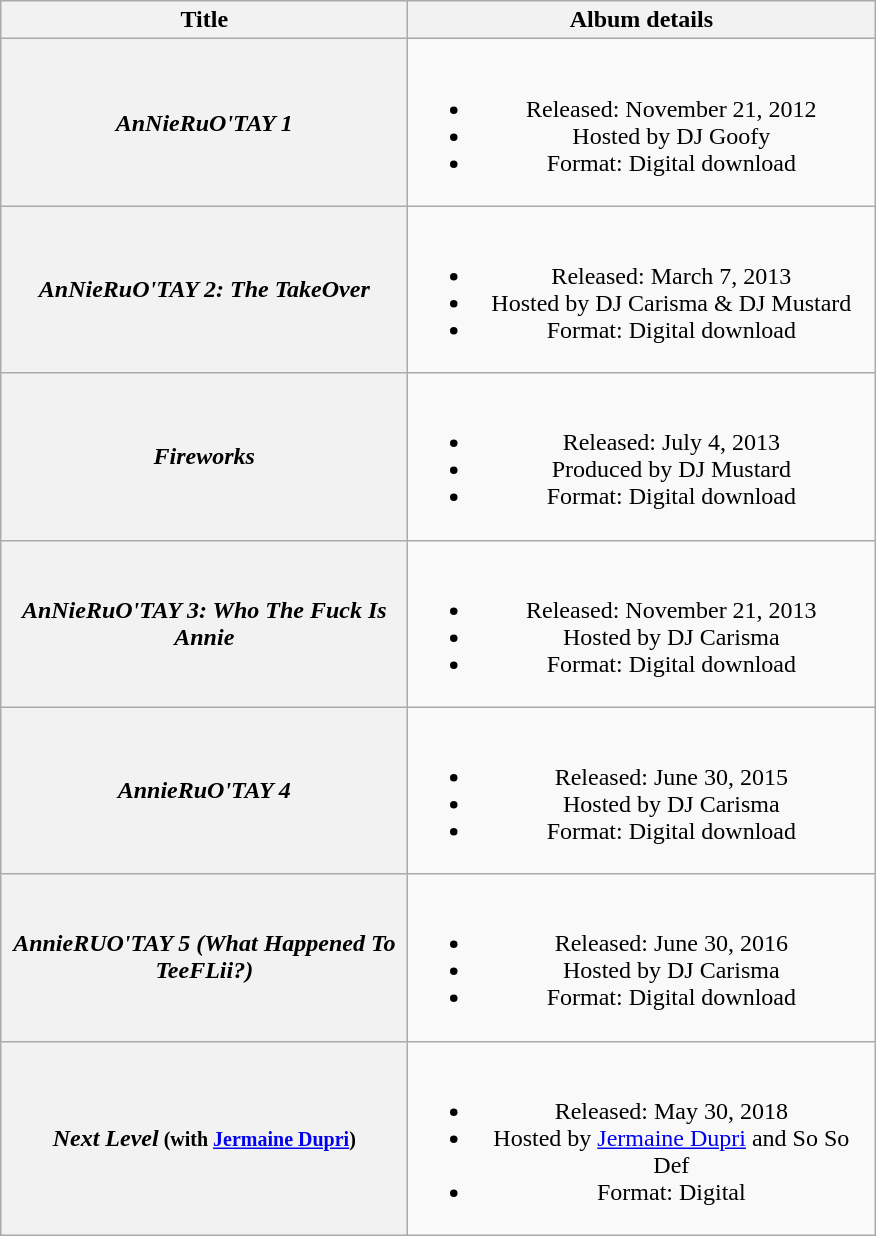<table class="wikitable plainrowheaders" style="text-align:center;">
<tr>
<th scope="col" style="width:16.5em;">Title</th>
<th scope="col" style="width:19em;">Album details</th>
</tr>
<tr>
<th scope="row"><em>AnNieRuO'TAY 1</em></th>
<td><br><ul><li>Released: November 21, 2012</li><li>Hosted by DJ Goofy</li><li>Format: Digital download</li></ul></td>
</tr>
<tr>
<th scope="row"><em>AnNieRuO'TAY 2: The TakeOver</em></th>
<td><br><ul><li>Released: March 7, 2013</li><li>Hosted by DJ Carisma & DJ Mustard</li><li>Format: Digital download</li></ul></td>
</tr>
<tr>
<th scope="row"><em>Fireworks</em></th>
<td><br><ul><li>Released: July 4, 2013</li><li>Produced by DJ Mustard</li><li>Format: Digital download</li></ul></td>
</tr>
<tr>
<th scope="row"><em>AnNieRuO'TAY 3: Who The Fuck Is Annie</em></th>
<td><br><ul><li>Released: November 21, 2013</li><li>Hosted by DJ Carisma</li><li>Format: Digital download</li></ul></td>
</tr>
<tr>
<th scope="row"><em>AnnieRuO'TAY 4</em></th>
<td><br><ul><li>Released: June 30, 2015</li><li>Hosted by DJ Carisma</li><li>Format: Digital download</li></ul></td>
</tr>
<tr>
<th scope="row"><em>AnnieRUO'TAY 5 (What Happened To TeeFLii?)</em></th>
<td><br><ul><li>Released: June 30, 2016</li><li>Hosted by DJ Carisma</li><li>Format: Digital download</li></ul></td>
</tr>
<tr>
<th scope="row"><em> Next Level</em><small> (with <a href='#'>Jermaine Dupri</a>)</small></th>
<td><br><ul><li>Released: May 30, 2018</li><li>Hosted by <a href='#'>Jermaine Dupri</a> and So So Def</li><li>Format: Digital</li></ul></td>
</tr>
</table>
